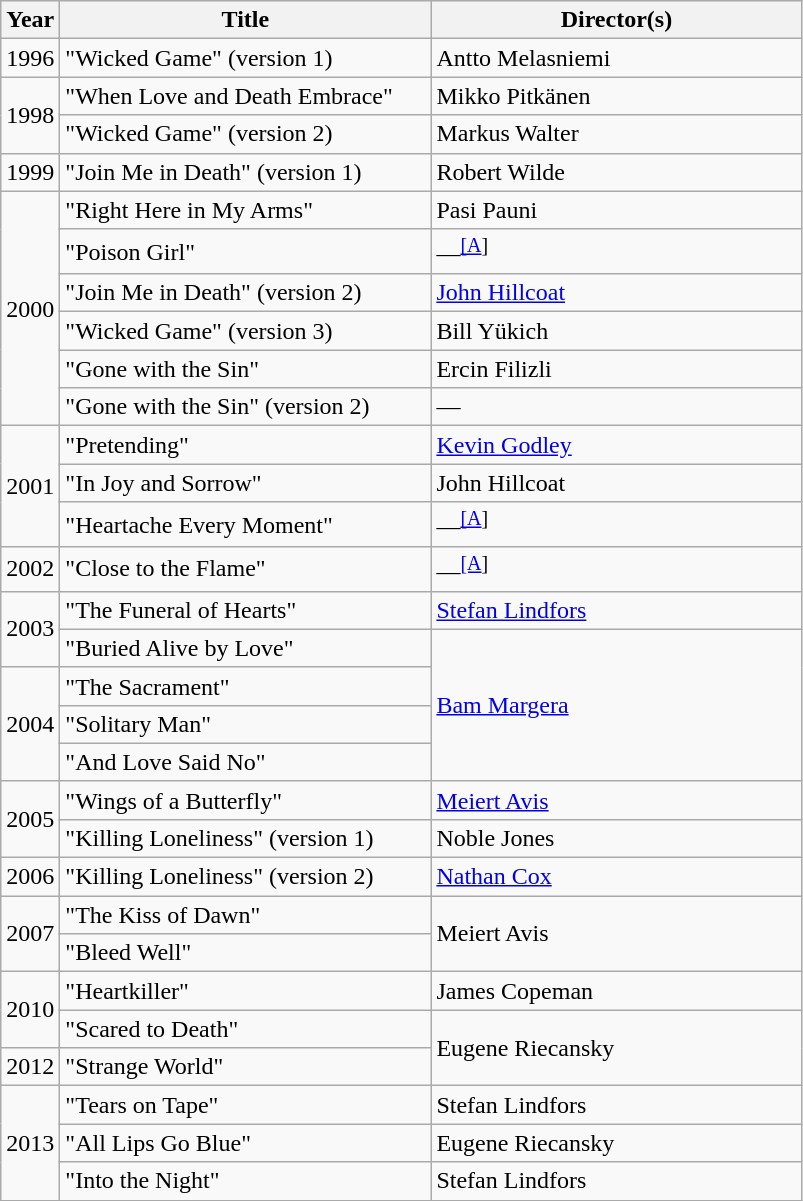<table class="wikitable" border="1">
<tr>
<th>Year</th>
<th width="240">Title</th>
<th width="240">Director(s)</th>
</tr>
<tr>
<td>1996</td>
<td>"Wicked Game" (version 1)</td>
<td>Antto Melasniemi</td>
</tr>
<tr>
<td rowspan="2">1998</td>
<td>"When Love and Death Embrace"</td>
<td>Mikko Pitkänen</td>
</tr>
<tr>
<td>"Wicked Game" (version 2)</td>
<td>Markus Walter</td>
</tr>
<tr>
<td>1999</td>
<td>"Join Me in Death" (version 1)</td>
<td>Robert Wilde</td>
</tr>
<tr>
<td rowspan="6">2000</td>
<td>"Right Here in My Arms"</td>
<td>Pasi Pauni</td>
</tr>
<tr>
<td>"Poison Girl"</td>
<td>—<sup><a href='#'>[A</a>]</sup></td>
</tr>
<tr>
<td>"Join Me in Death" (version 2)</td>
<td><a href='#'>John Hillcoat</a></td>
</tr>
<tr>
<td>"Wicked Game" (version 3)</td>
<td>Bill Yükich</td>
</tr>
<tr>
<td>"Gone with the Sin"</td>
<td>Ercin Filizli</td>
</tr>
<tr>
<td>"Gone with the Sin" (version 2)</td>
<td>—</td>
</tr>
<tr>
<td rowspan="3">2001</td>
<td>"Pretending"</td>
<td><a href='#'>Kevin Godley</a></td>
</tr>
<tr>
<td>"In Joy and Sorrow"</td>
<td>John Hillcoat</td>
</tr>
<tr>
<td>"Heartache Every Moment"</td>
<td>—<sup><a href='#'>[A</a>]</sup></td>
</tr>
<tr>
<td>2002</td>
<td>"Close to the Flame"</td>
<td>—<sup><a href='#'>[A</a>]</sup></td>
</tr>
<tr>
<td rowspan="2">2003</td>
<td>"The Funeral of Hearts"</td>
<td><a href='#'>Stefan Lindfors</a></td>
</tr>
<tr>
<td>"Buried Alive by Love"</td>
<td rowspan="4"><a href='#'>Bam Margera</a></td>
</tr>
<tr>
<td rowspan="3">2004</td>
<td>"The Sacrament"</td>
</tr>
<tr>
<td>"Solitary Man"</td>
</tr>
<tr>
<td>"And Love Said No"</td>
</tr>
<tr>
<td rowspan="2">2005</td>
<td>"Wings of a Butterfly"</td>
<td><a href='#'>Meiert Avis</a></td>
</tr>
<tr>
<td>"Killing Loneliness" (version 1)</td>
<td>Noble Jones</td>
</tr>
<tr>
<td rowspan="1">2006</td>
<td>"Killing Loneliness" (version 2)</td>
<td><a href='#'>Nathan Cox</a></td>
</tr>
<tr>
<td rowspan="2">2007</td>
<td>"The Kiss of Dawn"</td>
<td rowspan="2">Meiert Avis</td>
</tr>
<tr>
<td>"Bleed Well"</td>
</tr>
<tr>
<td rowspan="2">2010</td>
<td>"Heartkiller"</td>
<td>James Copeman</td>
</tr>
<tr>
<td>"Scared to Death"</td>
<td rowspan="2">Eugene Riecansky</td>
</tr>
<tr>
<td rowspan="1">2012</td>
<td>"Strange World"</td>
</tr>
<tr>
<td rowspan="3">2013</td>
<td>"Tears on Tape"</td>
<td>Stefan Lindfors</td>
</tr>
<tr>
<td>"All Lips Go Blue"</td>
<td>Eugene Riecansky</td>
</tr>
<tr>
<td>"Into the Night"</td>
<td>Stefan Lindfors</td>
</tr>
</table>
